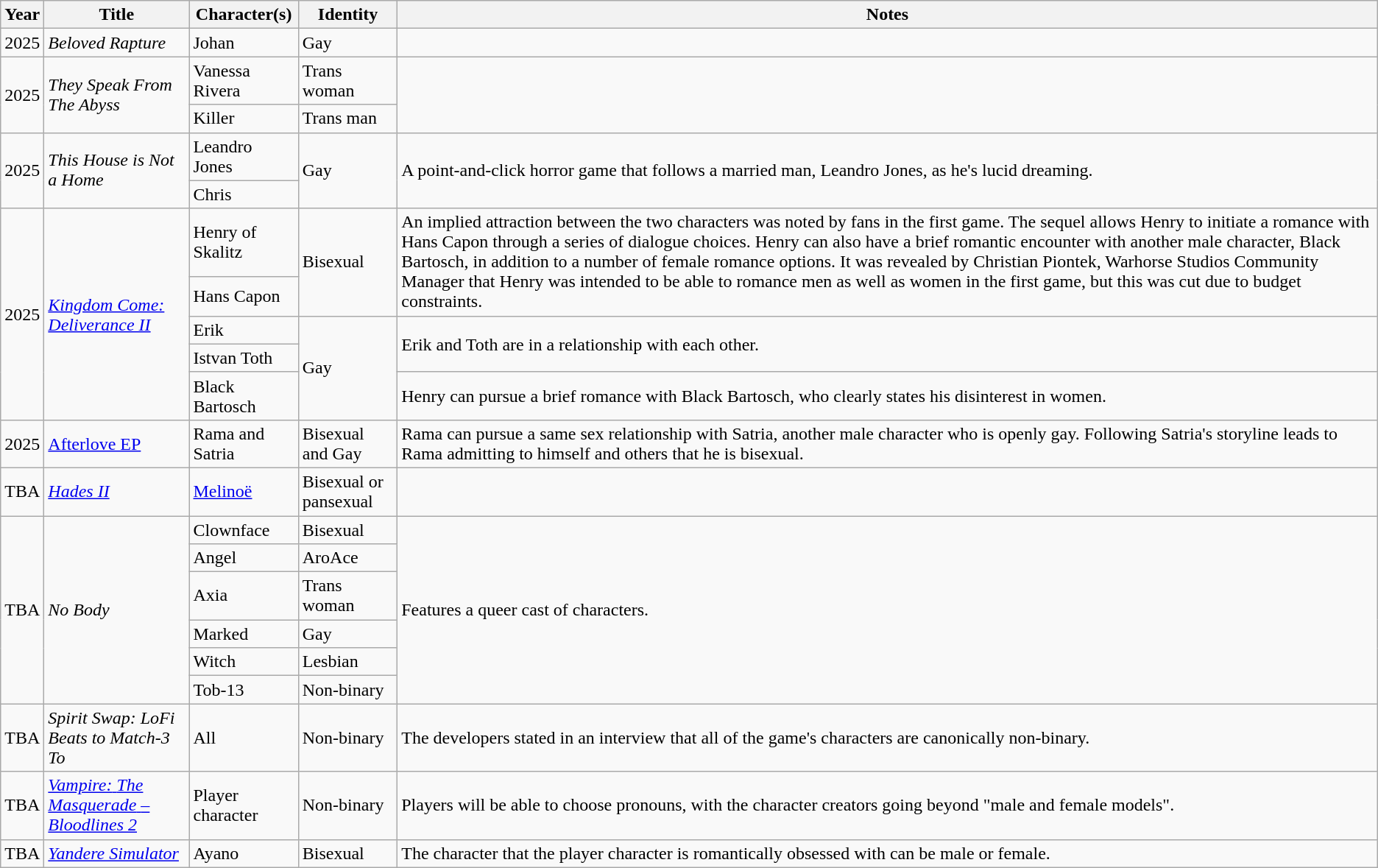<table class="wikitable sortable">
<tr>
<th>Year</th>
<th>Title</th>
<th>Character(s)</th>
<th>Identity</th>
<th>Notes</th>
</tr>
<tr>
<td>2025</td>
<td><em>Beloved Rapture</em></td>
<td>Johan</td>
<td>Gay</td>
<td></td>
</tr>
<tr>
<td rowspan="2">2025</td>
<td rowspan="2"><em>They Speak From The Abyss</em></td>
<td>Vanessa Rivera</td>
<td>Trans woman</td>
<td rowspan="2"></td>
</tr>
<tr>
<td>Killer</td>
<td>Trans man</td>
</tr>
<tr>
<td rowspan="2">2025</td>
<td rowspan="2"><em>This House is Not a Home</em></td>
<td>Leandro Jones</td>
<td rowspan="2">Gay</td>
<td rowspan="2">A point-and-click horror game that follows a married man, Leandro Jones, as he's lucid dreaming.</td>
</tr>
<tr>
<td>Chris</td>
</tr>
<tr>
<td rowspan="5">2025</td>
<td rowspan="5"><a href='#'><em>Kingdom Come: Deliverance II</em></a></td>
<td>Henry of Skalitz</td>
<td rowspan="2">Bisexual</td>
<td rowspan="2">An implied attraction between the two characters was noted by fans in the first game. The sequel allows Henry to initiate a romance with Hans Capon through a series of dialogue choices. Henry can also have a brief romantic encounter with another male character, Black Bartosch, in addition to a number of female romance options. It was revealed by Christian Piontek, Warhorse Studios Community Manager that Henry was intended to be able to romance men as well as women in the first game, but this was cut due to budget constraints.</td>
</tr>
<tr>
<td>Hans Capon</td>
</tr>
<tr>
<td>Erik</td>
<td rowspan="3">Gay</td>
<td rowspan="2">Erik and Toth are in a relationship with each other.</td>
</tr>
<tr>
<td>Istvan Toth</td>
</tr>
<tr>
<td>Black Bartosch</td>
<td>Henry can pursue a brief romance with Black Bartosch, who clearly states his disinterest in women.</td>
</tr>
<tr>
<td>2025</td>
<td><a href='#'>Afterlove EP</a></td>
<td>Rama and Satria</td>
<td>Bisexual and Gay</td>
<td>Rama can pursue a same sex relationship with Satria, another male character who is openly gay. Following Satria's storyline leads to Rama admitting to himself and others that he is bisexual.</td>
</tr>
<tr>
<td>TBA</td>
<td><em><a href='#'>Hades II</a></em></td>
<td><a href='#'>Melinoë</a></td>
<td>Bisexual or pansexual</td>
<td></td>
</tr>
<tr>
<td rowspan="6">TBA</td>
<td rowspan="6"><em>No Body</em></td>
<td>Clownface</td>
<td>Bisexual</td>
<td rowspan="6">Features a queer cast of characters.</td>
</tr>
<tr>
<td>Angel</td>
<td>AroAce</td>
</tr>
<tr>
<td>Axia</td>
<td>Trans woman</td>
</tr>
<tr>
<td>Marked</td>
<td>Gay</td>
</tr>
<tr>
<td>Witch</td>
<td>Lesbian</td>
</tr>
<tr>
<td>Tob-13</td>
<td>Non-binary</td>
</tr>
<tr>
<td>TBA</td>
<td><em>Spirit Swap: LoFi Beats to Match-3 To</em></td>
<td>All</td>
<td>Non-binary</td>
<td>The developers stated in an interview that all of the game's characters are canonically non-binary.</td>
</tr>
<tr>
<td>TBA</td>
<td><a href='#'><em>Vampire:</em> <em>The Masquerade</em> <em>– Bloodlines 2</em></a></td>
<td>Player character</td>
<td>Non-binary</td>
<td>Players will be able to choose pronouns, with the character creators going beyond "male and female models".</td>
</tr>
<tr>
<td>TBA</td>
<td><em><a href='#'>Yandere Simulator</a></em></td>
<td>Ayano</td>
<td>Bisexual</td>
<td>The character that the player character is romantically obsessed with can be male or female.</td>
</tr>
</table>
